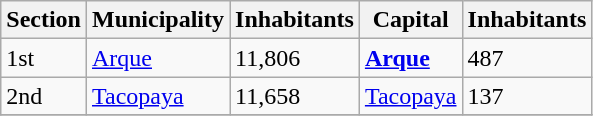<table class="wikitable">
<tr>
<th>Section</th>
<th>Municipality</th>
<th>Inhabitants </th>
<th>Capital</th>
<th>Inhabitants </th>
</tr>
<tr>
<td>1st</td>
<td><a href='#'>Arque</a></td>
<td>11,806</td>
<td><strong><a href='#'>Arque</a></strong></td>
<td>487</td>
</tr>
<tr>
<td>2nd</td>
<td><a href='#'>Tacopaya</a></td>
<td>11,658</td>
<td><a href='#'>Tacopaya</a></td>
<td>137</td>
</tr>
<tr>
</tr>
</table>
